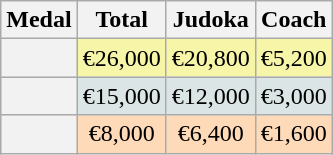<table class=wikitable style="text-align:center;">
<tr>
<th>Medal</th>
<th>Total</th>
<th>Judoka</th>
<th>Coach</th>
</tr>
<tr bgcolor=F7F6A8>
<th></th>
<td>€26,000</td>
<td>€20,800</td>
<td>€5,200</td>
</tr>
<tr bgcolor=DCE5E5>
<th></th>
<td>€15,000</td>
<td>€12,000</td>
<td>€3,000</td>
</tr>
<tr bgcolor=FFDAB9>
<th></th>
<td>€8,000</td>
<td>€6,400</td>
<td>€1,600</td>
</tr>
</table>
